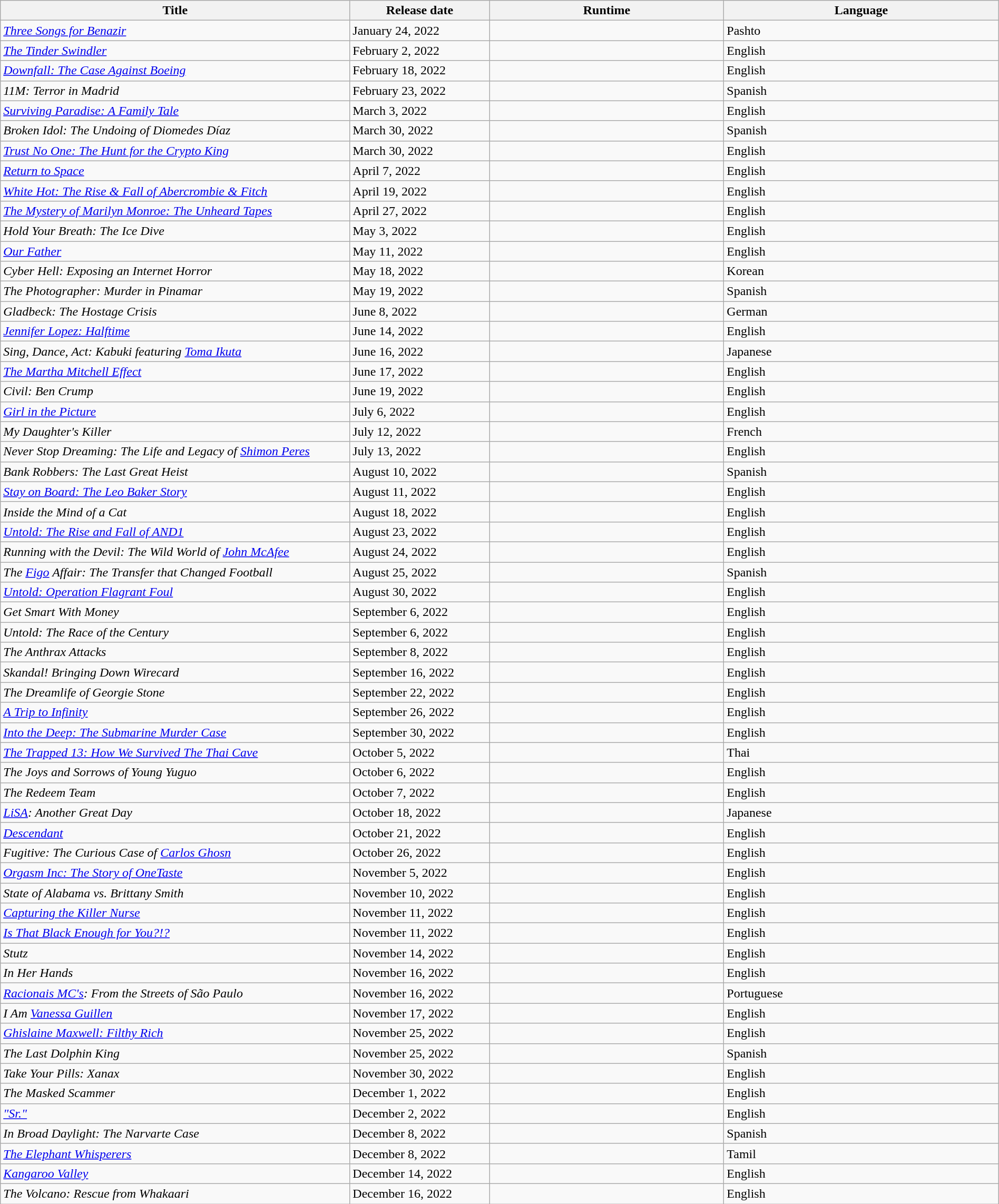<table class="wikitable sortable" style="width:100%">
<tr>
<th style="width:35%;">Title</th>
<th scope="col" style="width:14%;">Release date</th>
<th>Runtime</th>
<th>Language</th>
</tr>
<tr>
<td><em><a href='#'>Three Songs for Benazir</a></em></td>
<td>January 24, 2022</td>
<td></td>
<td>Pashto</td>
</tr>
<tr>
<td><em><a href='#'>The Tinder Swindler</a></em></td>
<td>February 2, 2022</td>
<td></td>
<td>English</td>
</tr>
<tr>
<td><em><a href='#'>Downfall: The Case Against Boeing</a></em></td>
<td>February 18, 2022</td>
<td></td>
<td>English</td>
</tr>
<tr>
<td><em>11M: Terror in Madrid</em></td>
<td>February 23, 2022</td>
<td></td>
<td>Spanish</td>
</tr>
<tr>
<td><em><a href='#'>Surviving Paradise: A Family Tale</a></em></td>
<td>March 3, 2022</td>
<td></td>
<td>English</td>
</tr>
<tr>
<td><em>Broken Idol: The Undoing of Diomedes Díaz</em></td>
<td>March 30, 2022</td>
<td></td>
<td>Spanish</td>
</tr>
<tr>
<td><em><a href='#'>Trust No One: The Hunt for the Crypto King</a></em></td>
<td>March 30, 2022</td>
<td></td>
<td>English</td>
</tr>
<tr>
<td><em><a href='#'>Return to Space</a></em></td>
<td>April 7, 2022</td>
<td></td>
<td>English</td>
</tr>
<tr>
<td><em><a href='#'>White Hot: The Rise & Fall of Abercrombie & Fitch</a></em></td>
<td>April 19, 2022</td>
<td></td>
<td>English</td>
</tr>
<tr>
<td><em><a href='#'>The Mystery of Marilyn Monroe: The Unheard Tapes</a></em></td>
<td>April 27, 2022</td>
<td></td>
<td>English</td>
</tr>
<tr>
<td><em>Hold Your Breath: The Ice Dive</em></td>
<td>May 3, 2022</td>
<td></td>
<td>English</td>
</tr>
<tr>
<td><em><a href='#'>Our Father</a></em></td>
<td>May 11, 2022</td>
<td></td>
<td>English</td>
</tr>
<tr>
<td><em>Cyber Hell: Exposing an Internet Horror</em></td>
<td>May 18, 2022</td>
<td></td>
<td>Korean</td>
</tr>
<tr>
<td><em>The Photographer: Murder in Pinamar</em></td>
<td>May 19, 2022</td>
<td></td>
<td>Spanish</td>
</tr>
<tr>
<td><em>Gladbeck: The Hostage Crisis</em></td>
<td>June 8, 2022</td>
<td></td>
<td>German</td>
</tr>
<tr>
<td><em><a href='#'>Jennifer Lopez: Halftime</a></em></td>
<td>June 14, 2022</td>
<td></td>
<td>English</td>
</tr>
<tr>
<td><em>Sing, Dance, Act: Kabuki featuring <a href='#'>Toma Ikuta</a></em></td>
<td>June 16, 2022</td>
<td></td>
<td>Japanese</td>
</tr>
<tr>
<td><em><a href='#'>The Martha Mitchell Effect</a></em></td>
<td>June 17, 2022</td>
<td></td>
<td>English</td>
</tr>
<tr>
<td><em>Civil: Ben Crump</em></td>
<td>June 19, 2022</td>
<td></td>
<td>English</td>
</tr>
<tr>
<td><em><a href='#'>Girl in the Picture</a></em></td>
<td>July 6, 2022</td>
<td></td>
<td>English</td>
</tr>
<tr>
<td><em>My Daughter's Killer</em></td>
<td>July 12, 2022</td>
<td></td>
<td>French</td>
</tr>
<tr>
<td><em>Never Stop Dreaming: The Life and Legacy of <a href='#'>Shimon Peres</a></em></td>
<td>July 13, 2022</td>
<td></td>
<td>English</td>
</tr>
<tr>
<td><em>Bank Robbers: The Last Great Heist</em></td>
<td>August 10, 2022</td>
<td></td>
<td>Spanish</td>
</tr>
<tr>
<td><em><a href='#'>Stay on Board: The Leo Baker Story</a></em></td>
<td>August 11, 2022</td>
<td></td>
<td>English</td>
</tr>
<tr>
<td><em>Inside the Mind of a Cat</em></td>
<td>August 18, 2022</td>
<td></td>
<td>English</td>
</tr>
<tr>
<td><em><a href='#'>Untold: The Rise and Fall of AND1</a></em></td>
<td>August 23, 2022</td>
<td></td>
<td>English</td>
</tr>
<tr>
<td><em>Running with the Devil: The Wild World of <a href='#'>John McAfee</a></em></td>
<td>August 24, 2022</td>
<td></td>
<td>English</td>
</tr>
<tr>
<td><em>The <a href='#'>Figo</a> Affair: The Transfer that Changed Football</em></td>
<td>August 25, 2022</td>
<td></td>
<td>Spanish</td>
</tr>
<tr>
<td><em><a href='#'>Untold: Operation Flagrant Foul</a></em></td>
<td>August 30, 2022</td>
<td></td>
<td>English</td>
</tr>
<tr>
<td><em>Get Smart With Money</em></td>
<td>September 6, 2022</td>
<td></td>
<td>English</td>
</tr>
<tr>
<td><em>Untold: The Race of the Century</em></td>
<td>September 6, 2022</td>
<td></td>
<td>English</td>
</tr>
<tr>
<td><em>The Anthrax Attacks</em></td>
<td>September 8, 2022</td>
<td></td>
<td>English</td>
</tr>
<tr>
<td><em>Skandal! Bringing Down Wirecard</em></td>
<td>September 16, 2022</td>
<td></td>
<td>English</td>
</tr>
<tr>
<td><em>The Dreamlife of Georgie Stone</em></td>
<td>September 22, 2022</td>
<td></td>
<td>English</td>
</tr>
<tr>
<td><em><a href='#'>A Trip to Infinity</a></em></td>
<td>September 26, 2022</td>
<td></td>
<td>English</td>
</tr>
<tr>
<td><em><a href='#'>Into the Deep: The Submarine Murder Case</a></em></td>
<td>September 30, 2022</td>
<td></td>
<td>English</td>
</tr>
<tr>
<td><em><a href='#'>The Trapped 13: How We Survived The Thai Cave</a></em></td>
<td>October 5, 2022</td>
<td></td>
<td>Thai</td>
</tr>
<tr>
<td><em>The Joys and Sorrows of Young Yuguo</em></td>
<td>October 6, 2022</td>
<td></td>
<td>English</td>
</tr>
<tr>
<td><em>The Redeem Team</em></td>
<td>October 7, 2022</td>
<td></td>
<td>English</td>
</tr>
<tr>
<td><em><a href='#'>LiSA</a>: Another Great Day</em></td>
<td>October 18, 2022</td>
<td></td>
<td>Japanese</td>
</tr>
<tr>
<td><em><a href='#'>Descendant</a></em></td>
<td>October 21, 2022</td>
<td></td>
<td>English</td>
</tr>
<tr>
<td><em>Fugitive: The Curious Case of <a href='#'>Carlos Ghosn</a></em></td>
<td>October 26, 2022</td>
<td></td>
<td>English</td>
</tr>
<tr>
<td><em><a href='#'>Orgasm Inc: The Story of OneTaste</a></em></td>
<td>November 5, 2022</td>
<td></td>
<td>English</td>
</tr>
<tr>
<td><em>State of Alabama vs. Brittany Smith</em></td>
<td>November 10, 2022</td>
<td></td>
<td>English</td>
</tr>
<tr>
<td><em><a href='#'>Capturing the Killer Nurse</a></em></td>
<td>November 11, 2022</td>
<td></td>
<td>English</td>
</tr>
<tr>
<td><em><a href='#'>Is That Black Enough for You?!?</a></em></td>
<td>November 11, 2022</td>
<td></td>
<td>English</td>
</tr>
<tr>
<td><em>Stutz</em></td>
<td>November 14, 2022</td>
<td></td>
<td>English</td>
</tr>
<tr>
<td><em>In Her Hands</em></td>
<td>November 16, 2022</td>
<td></td>
<td>English</td>
</tr>
<tr>
<td><em> <a href='#'>Racionais MC's</a>: From the Streets of São Paulo</em></td>
<td>November 16, 2022</td>
<td></td>
<td>Portuguese</td>
</tr>
<tr>
<td><em>I Am <a href='#'>Vanessa Guillen</a></em></td>
<td>November 17, 2022</td>
<td></td>
<td>English</td>
</tr>
<tr>
<td><em><a href='#'>Ghislaine Maxwell: Filthy Rich</a></em></td>
<td>November 25, 2022</td>
<td></td>
<td>English</td>
</tr>
<tr>
<td><em>The Last Dolphin King</em></td>
<td>November 25, 2022</td>
<td></td>
<td>Spanish</td>
</tr>
<tr>
<td><em>Take Your Pills: Xanax</em></td>
<td>November 30, 2022</td>
<td></td>
<td>English</td>
</tr>
<tr>
<td><em>The Masked Scammer</em></td>
<td>December 1, 2022</td>
<td></td>
<td>English</td>
</tr>
<tr>
<td><em><a href='#'>"Sr."</a></em></td>
<td>December 2, 2022</td>
<td></td>
<td>English</td>
</tr>
<tr>
<td><em>In Broad Daylight: The Narvarte Case</em></td>
<td>December 8, 2022</td>
<td></td>
<td>Spanish</td>
</tr>
<tr>
<td><em><a href='#'>The Elephant Whisperers</a></em></td>
<td>December 8, 2022</td>
<td></td>
<td>Tamil</td>
</tr>
<tr>
<td><em><a href='#'>Kangaroo Valley</a></em></td>
<td>December 14, 2022</td>
<td></td>
<td>English</td>
</tr>
<tr>
<td><em>The Volcano: Rescue from Whakaari</em></td>
<td>December 16, 2022</td>
<td></td>
<td>English</td>
</tr>
</table>
